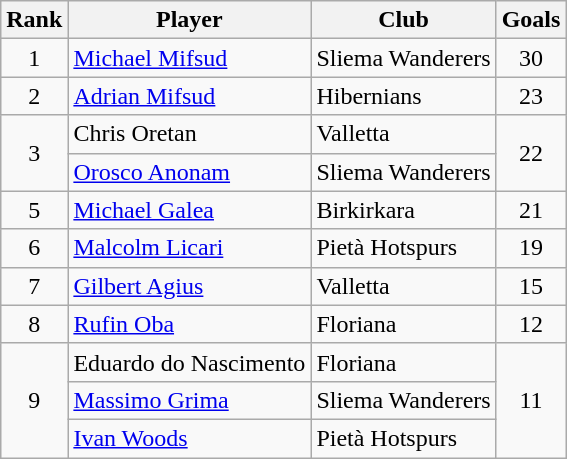<table class="wikitable" style="text-align:center">
<tr>
<th>Rank</th>
<th>Player</th>
<th>Club</th>
<th>Goals</th>
</tr>
<tr>
<td>1</td>
<td align="left"> <a href='#'>Michael Mifsud</a></td>
<td align="left">Sliema Wanderers</td>
<td>30</td>
</tr>
<tr>
<td>2</td>
<td align="left"> <a href='#'>Adrian Mifsud</a></td>
<td align="left">Hibernians</td>
<td>23</td>
</tr>
<tr>
<td rowspan="2">3</td>
<td align="left"> Chris Oretan</td>
<td align="left">Valletta</td>
<td rowspan="2">22</td>
</tr>
<tr>
<td align="left"> <a href='#'>Orosco Anonam</a></td>
<td align="left">Sliema Wanderers</td>
</tr>
<tr>
<td>5</td>
<td align="left"> <a href='#'>Michael Galea</a></td>
<td align="left">Birkirkara</td>
<td>21</td>
</tr>
<tr>
<td>6</td>
<td align="left"> <a href='#'>Malcolm Licari</a></td>
<td align="left">Pietà Hotspurs</td>
<td>19</td>
</tr>
<tr>
<td>7</td>
<td align="left"> <a href='#'>Gilbert Agius</a></td>
<td align="left">Valletta</td>
<td>15</td>
</tr>
<tr>
<td>8</td>
<td align="left"> <a href='#'>Rufin Oba</a></td>
<td align="left">Floriana</td>
<td>12</td>
</tr>
<tr>
<td rowspan="3">9</td>
<td align="left"> Eduardo do Nascimento</td>
<td align="left">Floriana</td>
<td rowspan="3">11</td>
</tr>
<tr>
<td align="left"> <a href='#'>Massimo Grima</a></td>
<td align="left">Sliema Wanderers</td>
</tr>
<tr>
<td align="left"> <a href='#'>Ivan Woods</a></td>
<td align="left">Pietà Hotspurs</td>
</tr>
</table>
